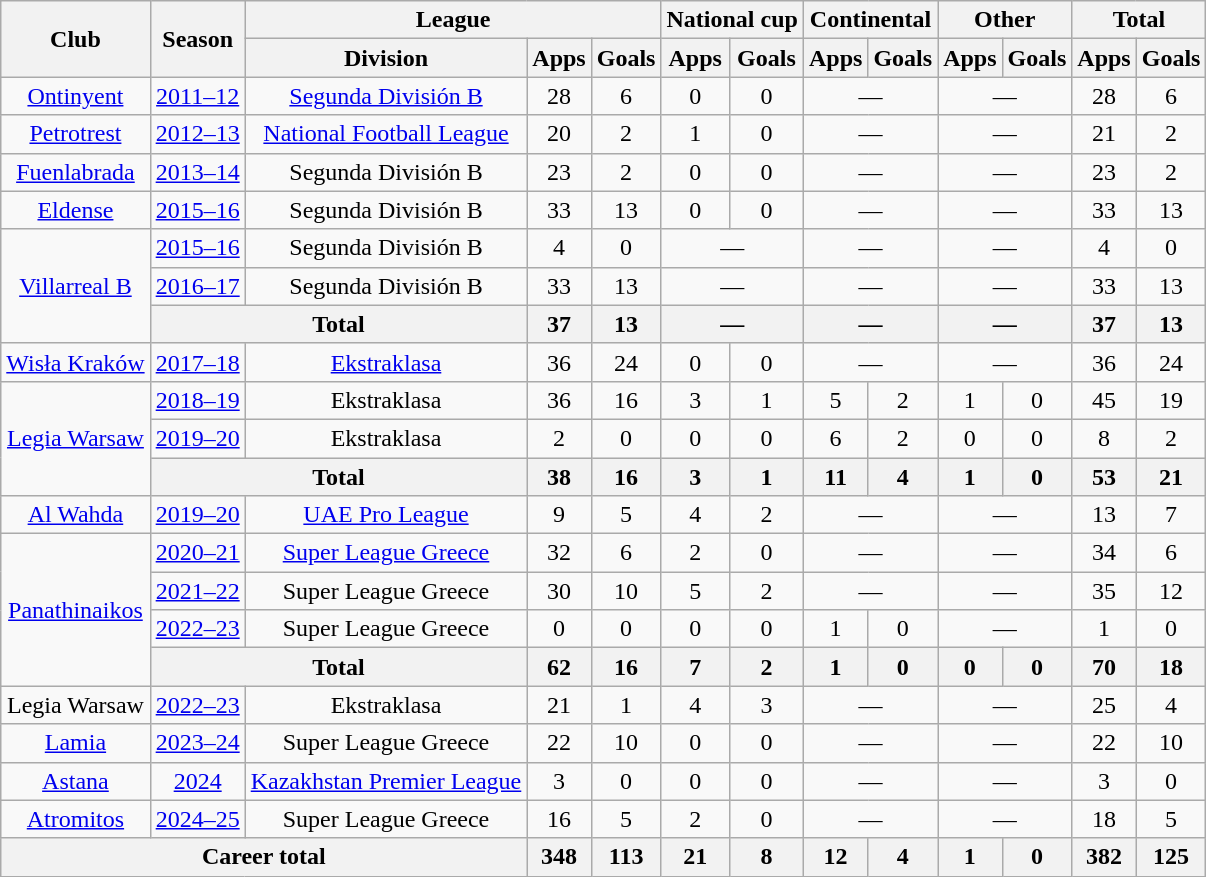<table class="wikitable" style="text-align:center">
<tr>
<th rowspan="2">Club</th>
<th rowspan="2">Season</th>
<th colspan="3">League</th>
<th colspan="2">National cup</th>
<th colspan="2">Continental</th>
<th colspan="2">Other</th>
<th colspan="2">Total</th>
</tr>
<tr>
<th>Division</th>
<th>Apps</th>
<th>Goals</th>
<th>Apps</th>
<th>Goals</th>
<th>Apps</th>
<th>Goals</th>
<th>Apps</th>
<th>Goals</th>
<th>Apps</th>
<th>Goals</th>
</tr>
<tr>
<td><a href='#'>Ontinyent</a></td>
<td><a href='#'>2011–12</a></td>
<td><a href='#'>Segunda División B</a></td>
<td>28</td>
<td>6</td>
<td>0</td>
<td>0</td>
<td colspan="2">—</td>
<td colspan="2">—</td>
<td>28</td>
<td>6</td>
</tr>
<tr>
<td><a href='#'>Petrotrest</a></td>
<td><a href='#'>2012–13</a></td>
<td><a href='#'>National Football League</a></td>
<td>20</td>
<td>2</td>
<td>1</td>
<td>0</td>
<td colspan="2">—</td>
<td colspan="2">—</td>
<td>21</td>
<td>2</td>
</tr>
<tr>
<td><a href='#'>Fuenlabrada</a></td>
<td><a href='#'>2013–14</a></td>
<td>Segunda División B</td>
<td>23</td>
<td>2</td>
<td>0</td>
<td>0</td>
<td colspan="2">—</td>
<td colspan="2">—</td>
<td>23</td>
<td>2</td>
</tr>
<tr>
<td><a href='#'>Eldense</a></td>
<td><a href='#'>2015–16</a></td>
<td>Segunda División B</td>
<td>33</td>
<td>13</td>
<td>0</td>
<td>0</td>
<td colspan="2">—</td>
<td colspan="2">—</td>
<td>33</td>
<td>13</td>
</tr>
<tr>
<td rowspan="3"><a href='#'>Villarreal B</a></td>
<td><a href='#'>2015–16</a></td>
<td>Segunda División B</td>
<td>4</td>
<td>0</td>
<td colspan="2">—</td>
<td colspan="2">—</td>
<td colspan="2">—</td>
<td>4</td>
<td>0</td>
</tr>
<tr>
<td><a href='#'>2016–17</a></td>
<td>Segunda División B</td>
<td>33</td>
<td>13</td>
<td colspan="2">—</td>
<td colspan="2">—</td>
<td colspan="2">—</td>
<td>33</td>
<td>13</td>
</tr>
<tr>
<th colspan="2">Total</th>
<th>37</th>
<th>13</th>
<th colspan="2">—</th>
<th colspan="2">—</th>
<th colspan="2">—</th>
<th>37</th>
<th>13</th>
</tr>
<tr>
<td><a href='#'>Wisła Kraków</a></td>
<td><a href='#'>2017–18</a></td>
<td><a href='#'>Ekstraklasa</a></td>
<td>36</td>
<td>24</td>
<td>0</td>
<td>0</td>
<td colspan="2">—</td>
<td colspan="2">—</td>
<td>36</td>
<td>24</td>
</tr>
<tr>
<td rowspan="3"><a href='#'>Legia Warsaw</a></td>
<td><a href='#'>2018–19</a></td>
<td>Ekstraklasa</td>
<td>36</td>
<td>16</td>
<td>3</td>
<td>1</td>
<td>5</td>
<td>2</td>
<td>1</td>
<td>0</td>
<td>45</td>
<td>19</td>
</tr>
<tr>
<td><a href='#'>2019–20</a></td>
<td>Ekstraklasa</td>
<td>2</td>
<td>0</td>
<td>0</td>
<td>0</td>
<td>6</td>
<td>2</td>
<td>0</td>
<td>0</td>
<td>8</td>
<td>2</td>
</tr>
<tr>
<th colspan="2">Total</th>
<th>38</th>
<th>16</th>
<th>3</th>
<th>1</th>
<th>11</th>
<th>4</th>
<th>1</th>
<th>0</th>
<th>53</th>
<th>21</th>
</tr>
<tr>
<td><a href='#'>Al Wahda</a></td>
<td><a href='#'>2019–20</a></td>
<td><a href='#'>UAE Pro League</a></td>
<td>9</td>
<td>5</td>
<td>4</td>
<td>2</td>
<td colspan="2">—</td>
<td colspan="2">—</td>
<td>13</td>
<td>7</td>
</tr>
<tr>
<td rowspan="4"><a href='#'>Panathinaikos</a></td>
<td><a href='#'>2020–21</a></td>
<td><a href='#'>Super League Greece</a></td>
<td>32</td>
<td>6</td>
<td>2</td>
<td>0</td>
<td colspan="2">—</td>
<td colspan="2">—</td>
<td>34</td>
<td>6</td>
</tr>
<tr>
<td><a href='#'>2021–22</a></td>
<td>Super League Greece</td>
<td>30</td>
<td>10</td>
<td>5</td>
<td>2</td>
<td colspan="2">—</td>
<td colspan="2">—</td>
<td>35</td>
<td>12</td>
</tr>
<tr>
<td><a href='#'>2022–23</a></td>
<td>Super League Greece</td>
<td>0</td>
<td>0</td>
<td>0</td>
<td>0</td>
<td>1</td>
<td>0</td>
<td colspan="2">—</td>
<td>1</td>
<td>0</td>
</tr>
<tr>
<th colspan="2">Total</th>
<th>62</th>
<th>16</th>
<th>7</th>
<th>2</th>
<th>1</th>
<th>0</th>
<th>0</th>
<th>0</th>
<th>70</th>
<th>18</th>
</tr>
<tr>
<td>Legia Warsaw</td>
<td><a href='#'>2022–23</a></td>
<td>Ekstraklasa</td>
<td>21</td>
<td>1</td>
<td>4</td>
<td>3</td>
<td colspan="2">—</td>
<td colspan="2">—</td>
<td>25</td>
<td>4</td>
</tr>
<tr>
<td><a href='#'>Lamia</a></td>
<td><a href='#'>2023–24</a></td>
<td>Super League Greece</td>
<td>22</td>
<td>10</td>
<td>0</td>
<td>0</td>
<td colspan="2">—</td>
<td colspan="2">—</td>
<td>22</td>
<td>10</td>
</tr>
<tr>
<td><a href='#'>Astana</a></td>
<td><a href='#'>2024</a></td>
<td><a href='#'>Kazakhstan Premier League</a></td>
<td>3</td>
<td>0</td>
<td>0</td>
<td>0</td>
<td colspan="2">—</td>
<td colspan="2">—</td>
<td>3</td>
<td>0</td>
</tr>
<tr>
<td><a href='#'>Atromitos</a></td>
<td><a href='#'>2024–25</a></td>
<td>Super League Greece</td>
<td>16</td>
<td>5</td>
<td>2</td>
<td>0</td>
<td colspan="2">—</td>
<td colspan="2">—</td>
<td>18</td>
<td>5</td>
</tr>
<tr>
<th colspan="3">Career total</th>
<th>348</th>
<th>113</th>
<th>21</th>
<th>8</th>
<th>12</th>
<th>4</th>
<th>1</th>
<th>0</th>
<th>382</th>
<th>125</th>
</tr>
</table>
